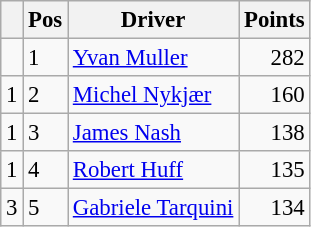<table class="wikitable" style="font-size: 95%;">
<tr>
<th></th>
<th>Pos</th>
<th>Driver</th>
<th>Points</th>
</tr>
<tr>
<td align="left"></td>
<td>1</td>
<td> <a href='#'>Yvan Muller</a></td>
<td align="right">282</td>
</tr>
<tr>
<td align="left"> 1</td>
<td>2</td>
<td> <a href='#'>Michel Nykjær</a></td>
<td align="right">160</td>
</tr>
<tr>
<td align="left"> 1</td>
<td>3</td>
<td> <a href='#'>James Nash</a></td>
<td align="right">138</td>
</tr>
<tr>
<td align="left"> 1</td>
<td>4</td>
<td> <a href='#'>Robert Huff</a></td>
<td align="right">135</td>
</tr>
<tr>
<td align="left"> 3</td>
<td>5</td>
<td> <a href='#'>Gabriele Tarquini</a></td>
<td align="right">134</td>
</tr>
</table>
